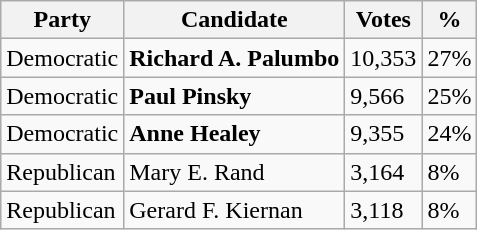<table class="wikitable">
<tr>
<th>Party</th>
<th>Candidate</th>
<th>Votes</th>
<th>%</th>
</tr>
<tr>
<td>Democratic</td>
<td><strong>Richard A. Palumbo</strong></td>
<td>10,353</td>
<td>27%</td>
</tr>
<tr>
<td>Democratic</td>
<td><strong>Paul Pinsky</strong></td>
<td>9,566</td>
<td>25%</td>
</tr>
<tr>
<td>Democratic</td>
<td><strong>Anne Healey</strong></td>
<td>9,355</td>
<td>24%</td>
</tr>
<tr>
<td>Republican</td>
<td>Mary E. Rand</td>
<td>3,164</td>
<td>8%</td>
</tr>
<tr>
<td>Republican</td>
<td>Gerard F. Kiernan</td>
<td>3,118</td>
<td>8%</td>
</tr>
</table>
